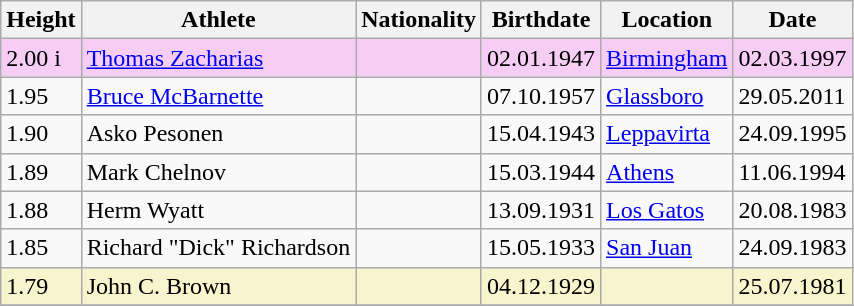<table class="wikitable">
<tr>
<th>Height</th>
<th>Athlete</th>
<th>Nationality</th>
<th>Birthdate</th>
<th>Location</th>
<th>Date</th>
</tr>
<tr bgcolor=#f6CEF5>
<td>2.00 i</td>
<td><a href='#'>Thomas Zacharias</a></td>
<td></td>
<td>02.01.1947</td>
<td><a href='#'>Birmingham</a></td>
<td>02.03.1997</td>
</tr>
<tr>
<td>1.95</td>
<td><a href='#'>Bruce McBarnette</a></td>
<td></td>
<td>07.10.1957</td>
<td><a href='#'>Glassboro</a></td>
<td>29.05.2011</td>
</tr>
<tr>
<td>1.90</td>
<td>Asko Pesonen</td>
<td></td>
<td>15.04.1943</td>
<td><a href='#'>Leppavirta</a></td>
<td>24.09.1995</td>
</tr>
<tr>
<td>1.89</td>
<td>Mark Chelnov</td>
<td></td>
<td>15.03.1944</td>
<td><a href='#'>Athens</a></td>
<td>11.06.1994</td>
</tr>
<tr>
<td>1.88</td>
<td>Herm Wyatt</td>
<td></td>
<td>13.09.1931</td>
<td><a href='#'>Los Gatos</a></td>
<td>20.08.1983</td>
</tr>
<tr>
<td>1.85</td>
<td>Richard "Dick" Richardson</td>
<td></td>
<td>15.05.1933</td>
<td><a href='#'>San Juan</a></td>
<td>24.09.1983</td>
</tr>
<tr bgcolor=#f6F5CE>
<td>1.79</td>
<td>John C. Brown</td>
<td></td>
<td>04.12.1929</td>
<td></td>
<td>25.07.1981</td>
</tr>
<tr>
</tr>
</table>
